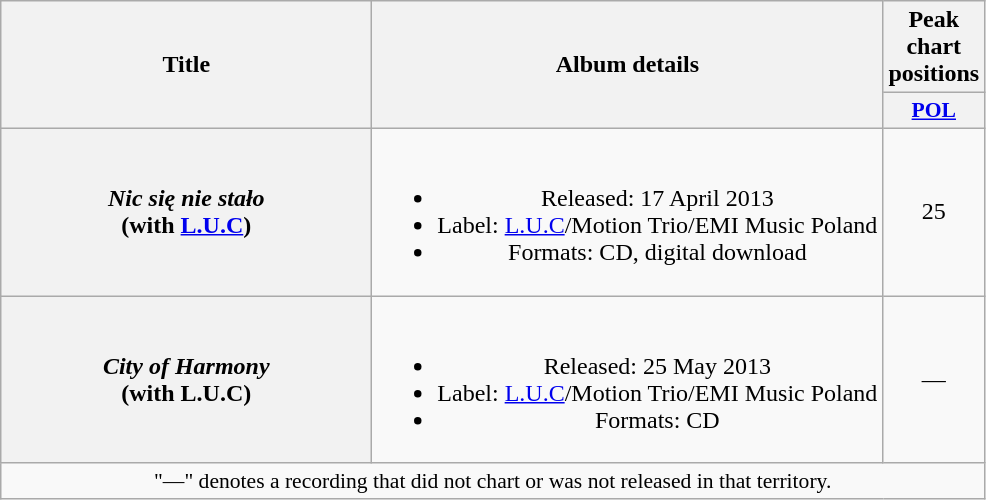<table class="wikitable plainrowheaders" style="text-align:center;">
<tr>
<th scope="col" rowspan="2" style="width:15em;">Title</th>
<th scope="col" rowspan="2">Album details</th>
<th scope="col" colspan="1">Peak chart positions</th>
</tr>
<tr>
<th scope="col" style="width:3em;font-size:90%;"><a href='#'>POL</a><br></th>
</tr>
<tr>
<th scope="row"><em>Nic się nie stało</em><br>(with <a href='#'>L.U.C</a>)</th>
<td><br><ul><li>Released: 17 April 2013</li><li>Label: <a href='#'>L.U.C</a>/Motion Trio/EMI Music Poland</li><li>Formats: CD, digital download</li></ul></td>
<td>25</td>
</tr>
<tr>
<th scope="row"><em>City of Harmony</em><br>(with L.U.C)</th>
<td><br><ul><li>Released: 25 May 2013</li><li>Label: <a href='#'>L.U.C</a>/Motion Trio/EMI Music Poland</li><li>Formats: CD</li></ul></td>
<td>—</td>
</tr>
<tr>
<td colspan="10" style="font-size:90%">"—" denotes a recording that did not chart or was not released in that territory.</td>
</tr>
</table>
